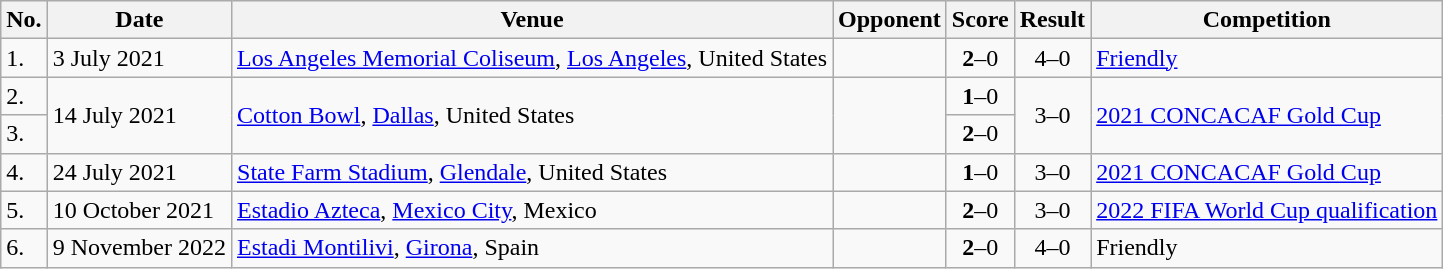<table class="wikitable plainrowheaders sortable">
<tr>
<th>No.</th>
<th>Date</th>
<th>Venue</th>
<th>Opponent</th>
<th>Score</th>
<th>Result</th>
<th>Competition</th>
</tr>
<tr>
<td>1.</td>
<td>3 July 2021</td>
<td><a href='#'>Los Angeles Memorial Coliseum</a>, <a href='#'>Los Angeles</a>, United States</td>
<td></td>
<td align=center><strong>2</strong>–0</td>
<td align=center>4–0</td>
<td><a href='#'>Friendly</a></td>
</tr>
<tr>
<td>2.</td>
<td rowspan="2">14 July 2021</td>
<td rowspan="2"><a href='#'>Cotton Bowl</a>, <a href='#'>Dallas</a>, United States</td>
<td rowspan="2"></td>
<td align=center><strong>1</strong>–0</td>
<td rowspan="2" align=center>3–0</td>
<td rowspan="2"><a href='#'>2021 CONCACAF Gold Cup</a></td>
</tr>
<tr>
<td>3.</td>
<td align=center><strong>2</strong>–0</td>
</tr>
<tr>
<td>4.</td>
<td>24 July 2021</td>
<td><a href='#'>State Farm Stadium</a>, <a href='#'>Glendale</a>, United States</td>
<td></td>
<td align=center><strong>1</strong>–0</td>
<td align=center>3–0</td>
<td><a href='#'>2021 CONCACAF Gold Cup</a></td>
</tr>
<tr>
<td>5.</td>
<td>10 October 2021</td>
<td><a href='#'>Estadio Azteca</a>, <a href='#'>Mexico City</a>, Mexico</td>
<td></td>
<td align=center><strong>2</strong>–0</td>
<td align=center>3–0</td>
<td><a href='#'>2022 FIFA World Cup qualification</a></td>
</tr>
<tr>
<td>6.</td>
<td>9 November 2022</td>
<td><a href='#'>Estadi Montilivi</a>, <a href='#'>Girona</a>, Spain</td>
<td></td>
<td align=center><strong>2</strong>–0</td>
<td align=center>4–0</td>
<td>Friendly</td>
</tr>
</table>
